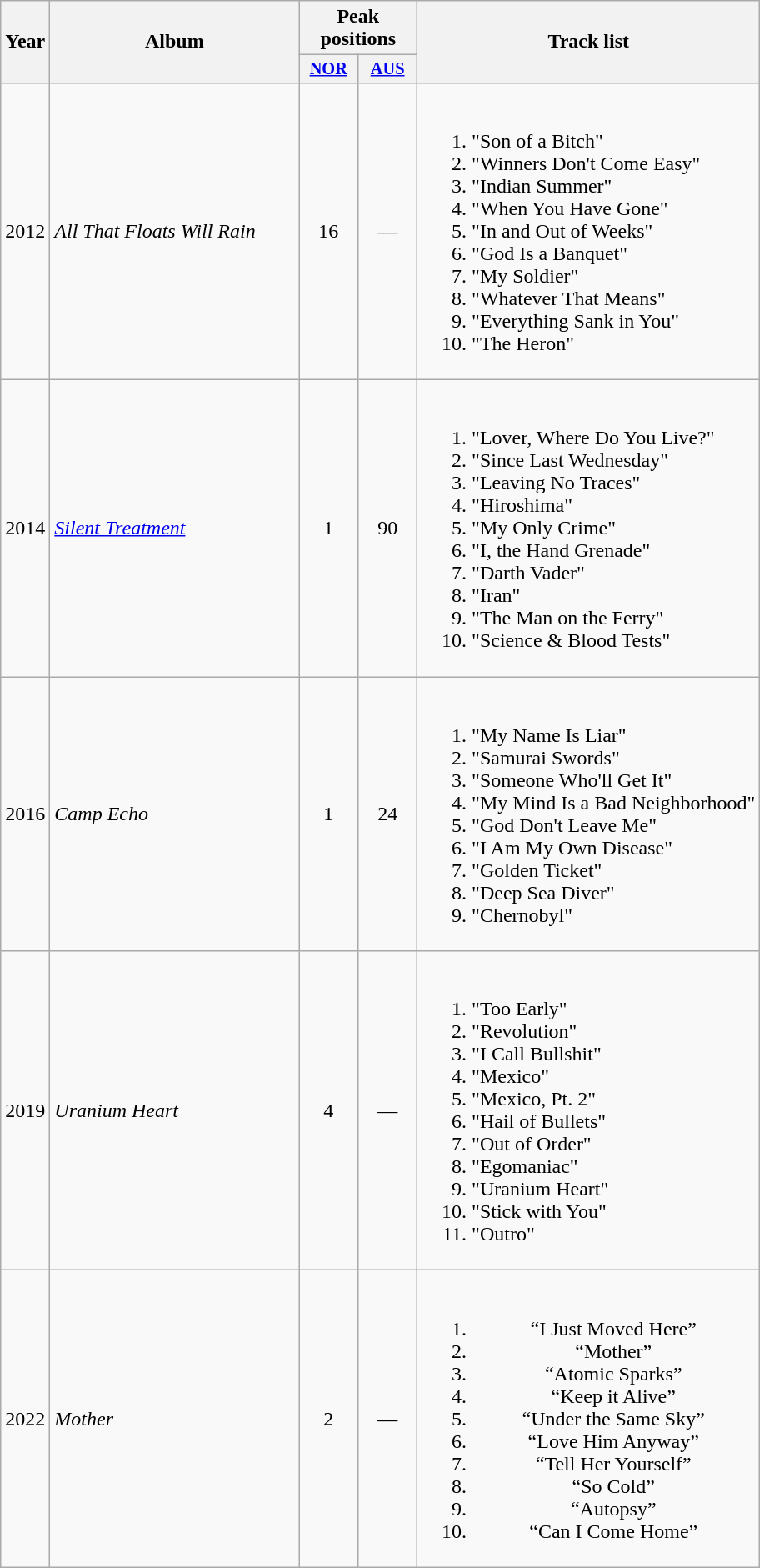<table class="wikitable plainrowheaders" style="text-align:center;">
<tr>
<th scope="col" rowspan="2">Year</th>
<th scope="col" rowspan="2" style="width:12em;">Album</th>
<th scope="col" colspan="2">Peak positions</th>
<th scope="col" rowspan="2">Track list</th>
</tr>
<tr>
<th scope="col" style="width:3em;font-size:85%;"><a href='#'>NOR</a><br></th>
<th scope="col" style="width:3em;font-size:85%;"><a href='#'>AUS</a><br></th>
</tr>
<tr>
<td>2012</td>
<td style="text-align:left;"><em>All That Floats Will Rain</em></td>
<td>16</td>
<td>—</td>
<td style="text-align:left;"><br><ol><li>"Son of a Bitch"</li><li>"Winners Don't Come Easy"</li><li>"Indian Summer"</li><li>"When You Have Gone"</li><li>"In and Out of Weeks"</li><li>"God Is a Banquet"</li><li>"My Soldier"</li><li>"Whatever That Means"</li><li>"Everything Sank in You"</li><li>"The Heron"</li></ol></td>
</tr>
<tr>
<td>2014</td>
<td style="text-align:left;"><em><a href='#'>Silent Treatment</a></em></td>
<td>1</td>
<td>90</td>
<td style="text-align:left;"><br><ol><li>"Lover, Where Do You Live?"</li><li>"Since Last Wednesday"</li><li>"Leaving No Traces"</li><li>"Hiroshima"</li><li>"My Only Crime"</li><li>"I, the Hand Grenade"</li><li>"Darth Vader"</li><li>"Iran"</li><li>"The Man on the Ferry"</li><li>"Science & Blood Tests"</li></ol></td>
</tr>
<tr>
<td>2016</td>
<td style="text-align:left;"><em>Camp Echo</em></td>
<td>1</td>
<td>24</td>
<td style="text-align:left;"><br><ol><li>"My Name Is Liar"</li><li>"Samurai Swords"</li><li>"Someone Who'll Get It"</li><li>"My Mind Is a Bad Neighborhood"</li><li>"God Don't Leave Me"</li><li>"I Am My Own Disease"</li><li>"Golden Ticket"</li><li>"Deep Sea Diver"</li><li>"Chernobyl"</li></ol></td>
</tr>
<tr>
<td>2019</td>
<td style="text-align:left;"><em>Uranium Heart</em></td>
<td>4<br></td>
<td>—</td>
<td style="text-align:left;"><br><ol><li>"Too Early"</li><li>"Revolution"</li><li>"I Call Bullshit"</li><li>"Mexico"</li><li>"Mexico, Pt. 2"</li><li>"Hail of Bullets"</li><li>"Out of Order"</li><li>"Egomaniac"</li><li>"Uranium Heart"</li><li>"Stick with You"</li><li>"Outro"</li></ol></td>
</tr>
<tr>
<td>2022</td>
<td style="text-align:left;"><em>Mother</em></td>
<td>2<br></td>
<td>—</td>
<td><br><ol><li>“I Just Moved Here”</li><li>“Mother”</li><li>“Atomic Sparks”</li><li>“Keep it Alive”</li><li>“Under the Same Sky”</li><li>“Love Him Anyway”</li><li>“Tell Her Yourself”</li><li>“So Cold”</li><li>“Autopsy”</li><li>“Can I Come Home”</li></ol></td>
</tr>
</table>
